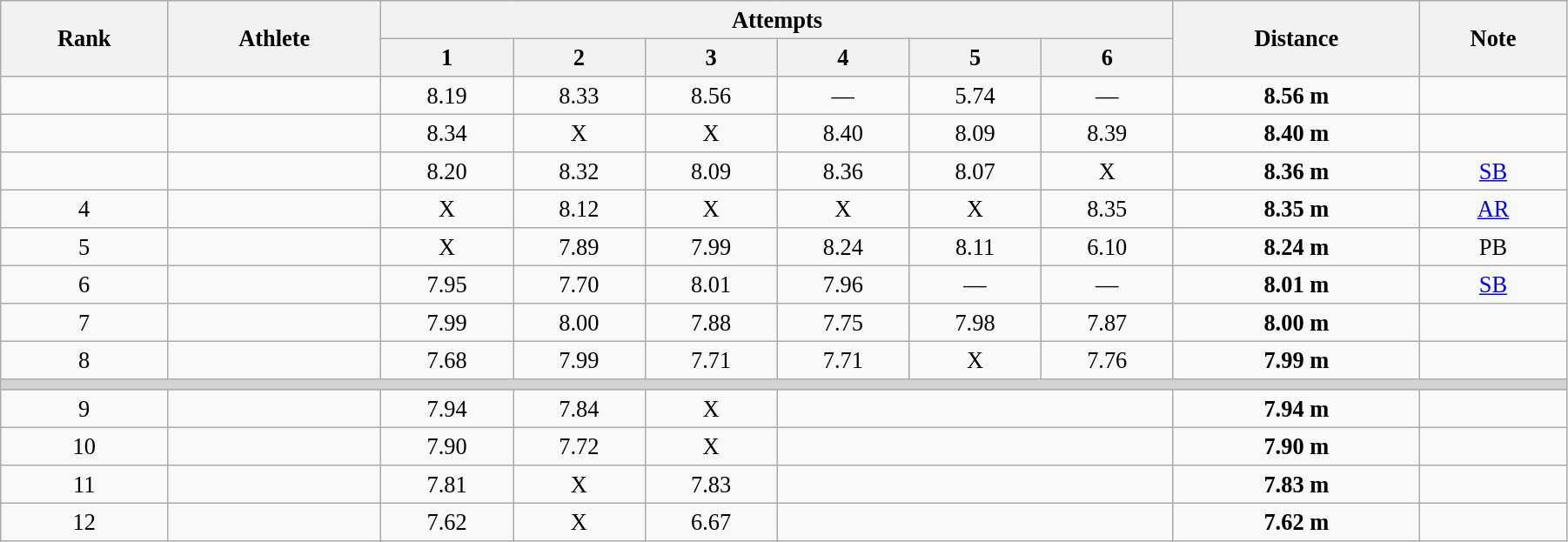<table class="wikitable" style=" text-align:center; font-size:110%;" width="95%">
<tr>
<th rowspan="2">Rank</th>
<th rowspan="2">Athlete</th>
<th colspan="6">Attempts</th>
<th rowspan="2">Distance</th>
<th rowspan="2">Note</th>
</tr>
<tr>
<th>1</th>
<th>2</th>
<th>3</th>
<th>4</th>
<th>5</th>
<th>6</th>
</tr>
<tr>
<td></td>
<td align=left></td>
<td>8.19</td>
<td>8.33</td>
<td>8.56</td>
<td>—</td>
<td>5.74</td>
<td>—</td>
<td><strong>8.56 m</strong></td>
<td></td>
</tr>
<tr>
<td></td>
<td align=left></td>
<td>8.34</td>
<td>X</td>
<td>X</td>
<td>8.40</td>
<td>8.09</td>
<td>8.39</td>
<td><strong>8.40 m</strong></td>
<td></td>
</tr>
<tr>
<td></td>
<td align=left></td>
<td>8.20</td>
<td>8.32</td>
<td>8.09</td>
<td>8.36</td>
<td>8.07</td>
<td>X</td>
<td><strong>8.36 m</strong></td>
<td><a href='#'>SB</a></td>
</tr>
<tr>
<td>4</td>
<td align=left></td>
<td>X</td>
<td>8.12</td>
<td>X</td>
<td>X</td>
<td>X</td>
<td>8.35</td>
<td><strong>8.35 m</strong></td>
<td><a href='#'>AR</a></td>
</tr>
<tr>
<td>5</td>
<td align=left></td>
<td>X</td>
<td>7.89</td>
<td>7.99</td>
<td>8.24</td>
<td>8.11</td>
<td>6.10</td>
<td><strong>8.24 m</strong></td>
<td>PB</td>
</tr>
<tr>
<td>6</td>
<td align=left></td>
<td>7.95</td>
<td>7.70</td>
<td>8.01</td>
<td>7.96</td>
<td>—</td>
<td>—</td>
<td><strong>8.01 m</strong></td>
<td><a href='#'>SB</a></td>
</tr>
<tr>
<td>7</td>
<td align=left></td>
<td>7.99</td>
<td>8.00</td>
<td>7.88</td>
<td>7.75</td>
<td>7.98</td>
<td>7.87</td>
<td><strong>8.00 m</strong></td>
<td></td>
</tr>
<tr>
<td>8</td>
<td align=left></td>
<td>7.68</td>
<td>7.99</td>
<td>7.71</td>
<td>7.71</td>
<td>X</td>
<td>7.76</td>
<td><strong>7.99 m</strong></td>
<td></td>
</tr>
<tr>
<td colspan=10 bgcolor=lightgray></td>
</tr>
<tr>
<td>9</td>
<td align=left></td>
<td>7.94</td>
<td>7.84</td>
<td>X</td>
<td colspan=3></td>
<td><strong>7.94 m</strong></td>
<td></td>
</tr>
<tr>
<td>10</td>
<td align=left></td>
<td>7.90</td>
<td>7.72</td>
<td>X</td>
<td colspan=3></td>
<td><strong>7.90 m</strong></td>
<td></td>
</tr>
<tr>
<td>11</td>
<td align=left></td>
<td>7.81</td>
<td>X</td>
<td>7.83</td>
<td colspan=3></td>
<td><strong>7.83 m</strong></td>
<td></td>
</tr>
<tr>
<td>12</td>
<td align=left></td>
<td>7.62</td>
<td>X</td>
<td>6.67</td>
<td colspan=3></td>
<td><strong>7.62 m</strong></td>
<td></td>
</tr>
</table>
